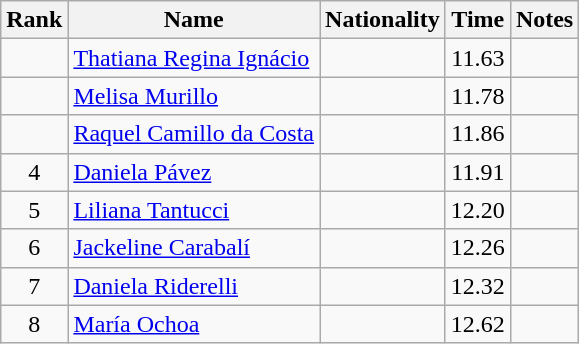<table class="wikitable sortable" style="text-align:center">
<tr>
<th>Rank</th>
<th>Name</th>
<th>Nationality</th>
<th>Time</th>
<th>Notes</th>
</tr>
<tr>
<td align=center></td>
<td align=left><a href='#'>Thatiana Regina Ignácio</a></td>
<td align=left></td>
<td>11.63</td>
<td></td>
</tr>
<tr>
<td align=center></td>
<td align=left><a href='#'>Melisa Murillo</a></td>
<td align=left></td>
<td>11.78</td>
<td></td>
</tr>
<tr>
<td align=center></td>
<td align=left><a href='#'>Raquel Camillo da Costa</a></td>
<td align=left></td>
<td>11.86</td>
<td></td>
</tr>
<tr>
<td align=center>4</td>
<td align=left><a href='#'>Daniela Pávez</a></td>
<td align=left></td>
<td>11.91</td>
<td></td>
</tr>
<tr>
<td align=center>5</td>
<td align=left><a href='#'>Liliana Tantucci</a></td>
<td align=left></td>
<td>12.20</td>
<td></td>
</tr>
<tr>
<td align=center>6</td>
<td align=left><a href='#'>Jackeline Carabalí</a></td>
<td align=left></td>
<td>12.26</td>
<td></td>
</tr>
<tr>
<td align=center>7</td>
<td align=left><a href='#'>Daniela Riderelli</a></td>
<td align=left></td>
<td>12.32</td>
<td></td>
</tr>
<tr>
<td align=center>8</td>
<td align=left><a href='#'>María Ochoa</a></td>
<td align=left></td>
<td>12.62</td>
<td></td>
</tr>
</table>
